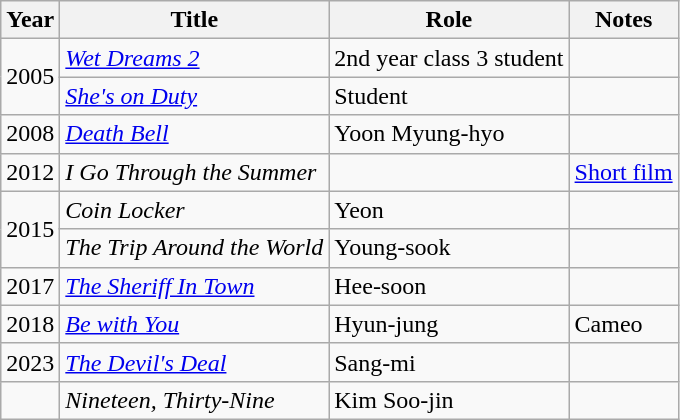<table class="wikitable sortable">
<tr>
<th>Year</th>
<th>Title</th>
<th>Role</th>
<th class="unsortable">Notes</th>
</tr>
<tr>
<td rowspan=2>2005</td>
<td><em><a href='#'>Wet Dreams 2</a></em></td>
<td>2nd year class 3 student</td>
<td></td>
</tr>
<tr>
<td><em><a href='#'>She's on Duty</a></em></td>
<td>Student</td>
<td></td>
</tr>
<tr>
<td>2008</td>
<td><em><a href='#'>Death Bell</a></em></td>
<td>Yoon Myung-hyo</td>
<td></td>
</tr>
<tr>
<td>2012</td>
<td><em>I Go Through the Summer</em></td>
<td></td>
<td><a href='#'>Short film</a></td>
</tr>
<tr>
<td rowspan=2>2015</td>
<td><em>Coin Locker</em></td>
<td>Yeon</td>
<td></td>
</tr>
<tr>
<td><em>The Trip Around the World</em></td>
<td>Young-sook</td>
<td></td>
</tr>
<tr>
<td>2017</td>
<td><em><a href='#'>The Sheriff In Town</a></em></td>
<td>Hee-soon</td>
<td></td>
</tr>
<tr>
<td>2018</td>
<td><em><a href='#'>Be with You</a></em></td>
<td>Hyun-jung</td>
<td>Cameo</td>
</tr>
<tr>
<td>2023</td>
<td><em><a href='#'>The Devil's Deal</a></em></td>
<td>Sang-mi</td>
<td></td>
</tr>
<tr>
<td></td>
<td><em>Nineteen, Thirty-Nine</em></td>
<td>Kim Soo-jin</td>
<td></td>
</tr>
</table>
